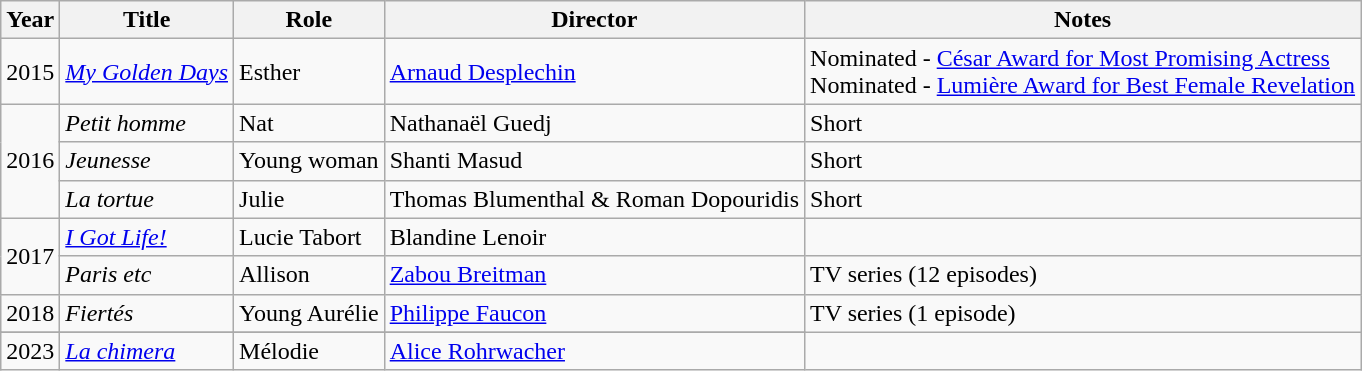<table class="wikitable">
<tr>
<th>Year</th>
<th>Title</th>
<th>Role</th>
<th>Director</th>
<th>Notes</th>
</tr>
<tr>
<td>2015</td>
<td><em><a href='#'>My Golden Days</a></em></td>
<td>Esther</td>
<td><a href='#'>Arnaud Desplechin</a></td>
<td>Nominated - <a href='#'>César Award for Most Promising Actress</a><br>Nominated - <a href='#'>Lumière Award for Best Female Revelation</a></td>
</tr>
<tr>
<td rowspan=3>2016</td>
<td><em>Petit homme</em></td>
<td>Nat</td>
<td>Nathanaël Guedj</td>
<td>Short</td>
</tr>
<tr>
<td><em>Jeunesse</em></td>
<td>Young woman</td>
<td>Shanti Masud</td>
<td>Short</td>
</tr>
<tr>
<td><em>La tortue</em></td>
<td>Julie</td>
<td>Thomas Blumenthal & Roman Dopouridis</td>
<td>Short</td>
</tr>
<tr>
<td rowspan=2>2017</td>
<td><em><a href='#'>I Got Life!</a></em></td>
<td>Lucie Tabort</td>
<td>Blandine Lenoir</td>
<td></td>
</tr>
<tr>
<td><em>Paris etc</em></td>
<td>Allison</td>
<td><a href='#'>Zabou Breitman</a></td>
<td>TV series (12 episodes)</td>
</tr>
<tr>
<td>2018</td>
<td><em>Fiertés</em></td>
<td>Young Aurélie</td>
<td><a href='#'>Philippe Faucon</a></td>
<td>TV series (1 episode)</td>
</tr>
<tr>
</tr>
<tr>
<td>2023</td>
<td><em><a href='#'>La chimera</a></em></td>
<td>Mélodie</td>
<td><a href='#'>Alice Rohrwacher</a></td>
</tr>
</table>
